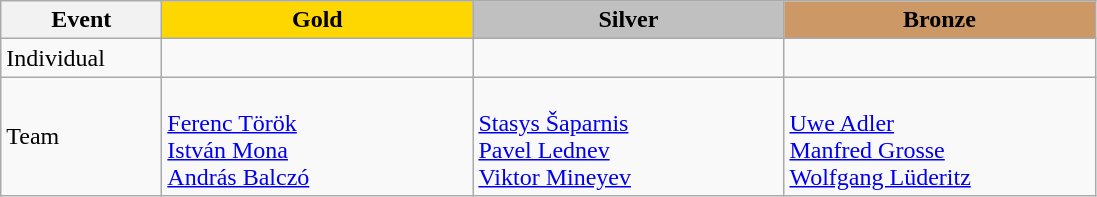<table class="wikitable">
<tr>
<th width="100">Event</th>
<th style="background-color:gold;" width="200"> Gold</th>
<th style="background-color:silver;" width="200">Silver</th>
<th style="background-color:#CC9966;" width="200"> Bronze</th>
</tr>
<tr>
<td>Individual</td>
<td></td>
<td></td>
<td></td>
</tr>
<tr>
<td>Team</td>
<td> <br><a href='#'>Ferenc Török</a><br> <a href='#'>István Mona</a><br> <a href='#'>András Balczó</a></td>
<td> <br> <a href='#'>Stasys Šaparnis</a> <br> <a href='#'>Pavel Lednev</a><br> <a href='#'>Viktor Mineyev</a></td>
<td> <br><a href='#'>Uwe Adler</a><br> <a href='#'>Manfred Grosse</a><br> <a href='#'>Wolfgang Lüderitz</a></td>
</tr>
</table>
